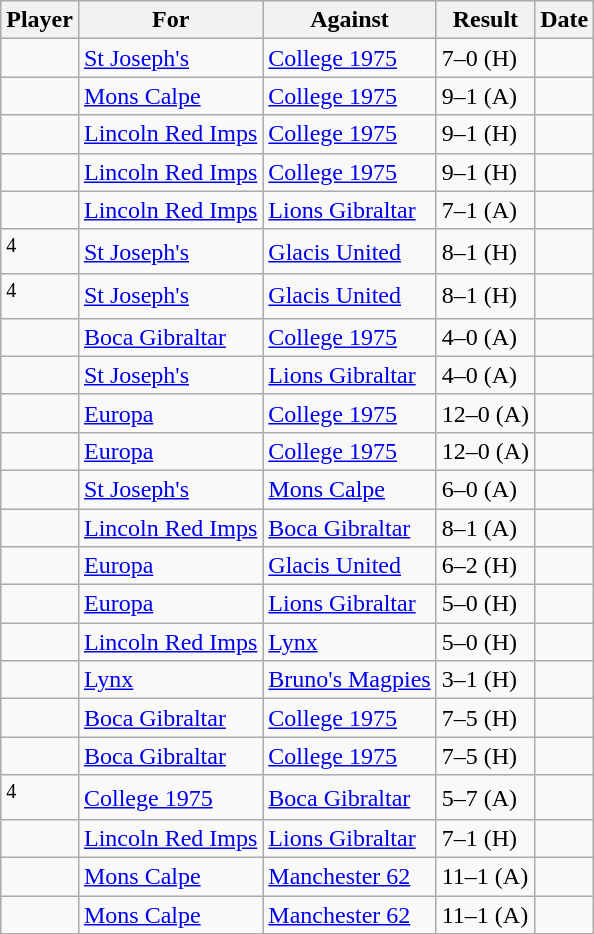<table class="wikitable">
<tr>
<th>Player</th>
<th>For</th>
<th>Against</th>
<th style="text-align:center">Result</th>
<th>Date</th>
</tr>
<tr>
<td> </td>
<td><a href='#'>St Joseph's</a></td>
<td><a href='#'>College 1975</a></td>
<td>7–0 (H)</td>
<td></td>
</tr>
<tr>
<td> </td>
<td><a href='#'>Mons Calpe</a></td>
<td><a href='#'>College 1975</a></td>
<td>9–1 (A)</td>
<td></td>
</tr>
<tr>
<td> </td>
<td><a href='#'>Lincoln Red Imps</a></td>
<td><a href='#'>College 1975</a></td>
<td>9–1 (H)</td>
<td></td>
</tr>
<tr>
<td> </td>
<td><a href='#'>Lincoln Red Imps</a></td>
<td><a href='#'>College 1975</a></td>
<td>9–1 (H)</td>
<td></td>
</tr>
<tr>
<td> </td>
<td><a href='#'>Lincoln Red Imps</a></td>
<td><a href='#'>Lions Gibraltar</a></td>
<td>7–1 (A)</td>
<td></td>
</tr>
<tr>
<td> <sup>4</sup></td>
<td><a href='#'>St Joseph's</a></td>
<td><a href='#'>Glacis United</a></td>
<td>8–1 (H)</td>
<td></td>
</tr>
<tr>
<td> <sup>4</sup></td>
<td><a href='#'>St Joseph's</a></td>
<td><a href='#'>Glacis United</a></td>
<td>8–1 (H)</td>
<td></td>
</tr>
<tr>
<td> </td>
<td><a href='#'>Boca Gibraltar</a></td>
<td><a href='#'>College 1975</a></td>
<td>4–0 (A)</td>
<td></td>
</tr>
<tr>
<td> </td>
<td><a href='#'>St Joseph's</a></td>
<td><a href='#'>Lions Gibraltar</a></td>
<td>4–0 (A)</td>
<td></td>
</tr>
<tr>
<td> </td>
<td><a href='#'>Europa</a></td>
<td><a href='#'>College 1975</a></td>
<td>12–0 (A)</td>
<td></td>
</tr>
<tr>
<td> </td>
<td><a href='#'>Europa</a></td>
<td><a href='#'>College 1975</a></td>
<td>12–0 (A)</td>
<td></td>
</tr>
<tr>
<td> </td>
<td><a href='#'>St Joseph's</a></td>
<td><a href='#'>Mons Calpe</a></td>
<td>6–0 (A)</td>
<td></td>
</tr>
<tr>
<td> </td>
<td><a href='#'>Lincoln Red Imps</a></td>
<td><a href='#'>Boca Gibraltar</a></td>
<td>8–1 (A)</td>
<td></td>
</tr>
<tr>
<td> </td>
<td><a href='#'>Europa</a></td>
<td><a href='#'>Glacis United</a></td>
<td>6–2 (H)</td>
<td></td>
</tr>
<tr>
<td> </td>
<td><a href='#'>Europa</a></td>
<td><a href='#'>Lions Gibraltar</a></td>
<td>5–0 (H)</td>
<td></td>
</tr>
<tr>
<td> </td>
<td><a href='#'>Lincoln Red Imps</a></td>
<td><a href='#'>Lynx</a></td>
<td>5–0 (H)</td>
<td></td>
</tr>
<tr>
<td> </td>
<td><a href='#'>Lynx</a></td>
<td><a href='#'>Bruno's Magpies</a></td>
<td>3–1 (H)</td>
<td></td>
</tr>
<tr>
<td> </td>
<td><a href='#'>Boca Gibraltar</a></td>
<td><a href='#'>College 1975</a></td>
<td>7–5 (H)</td>
<td></td>
</tr>
<tr>
<td> </td>
<td><a href='#'>Boca Gibraltar</a></td>
<td><a href='#'>College 1975</a></td>
<td>7–5 (H)</td>
<td></td>
</tr>
<tr>
<td> <sup>4</sup></td>
<td><a href='#'>College 1975</a></td>
<td><a href='#'>Boca Gibraltar</a></td>
<td>5–7 (A)</td>
<td></td>
</tr>
<tr>
<td> </td>
<td><a href='#'>Lincoln Red Imps</a></td>
<td><a href='#'>Lions Gibraltar</a></td>
<td>7–1 (H)</td>
<td></td>
</tr>
<tr>
<td> </td>
<td><a href='#'>Mons Calpe</a></td>
<td><a href='#'>Manchester 62</a></td>
<td>11–1 (A)</td>
<td></td>
</tr>
<tr>
<td> </td>
<td><a href='#'>Mons Calpe</a></td>
<td><a href='#'>Manchester 62</a></td>
<td>11–1 (A)</td>
<td></td>
</tr>
</table>
